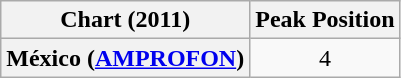<table class="wikitable sortable plainrowheaders" style="text-align:center">
<tr>
<th>Chart (2011)</th>
<th>Peak Position</th>
</tr>
<tr>
<th scope="row">México (<a href='#'>AMPROFON</a>)</th>
<td>4</td>
</tr>
</table>
